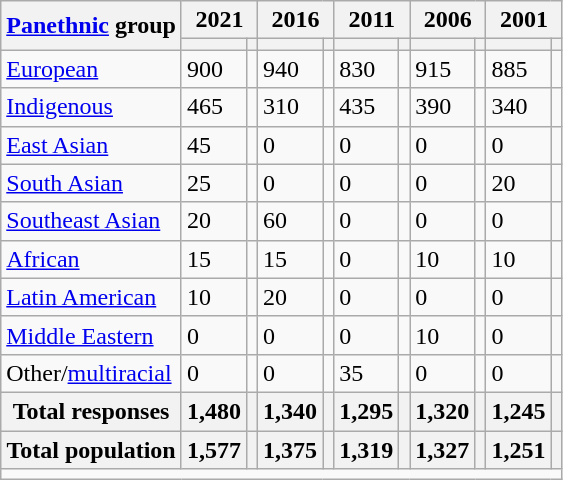<table class="wikitable collapsible sortable">
<tr>
<th rowspan="2"><a href='#'>Panethnic</a> group</th>
<th colspan="2">2021</th>
<th colspan="2">2016</th>
<th colspan="2">2011</th>
<th colspan="2">2006</th>
<th colspan="2">2001</th>
</tr>
<tr>
<th><a href='#'></a></th>
<th></th>
<th></th>
<th></th>
<th></th>
<th></th>
<th></th>
<th></th>
<th></th>
<th></th>
</tr>
<tr>
<td><a href='#'>European</a></td>
<td>900</td>
<td></td>
<td>940</td>
<td></td>
<td>830</td>
<td></td>
<td>915</td>
<td></td>
<td>885</td>
<td></td>
</tr>
<tr>
<td><a href='#'>Indigenous</a></td>
<td>465</td>
<td></td>
<td>310</td>
<td></td>
<td>435</td>
<td></td>
<td>390</td>
<td></td>
<td>340</td>
<td></td>
</tr>
<tr>
<td><a href='#'>East Asian</a></td>
<td>45</td>
<td></td>
<td>0</td>
<td></td>
<td>0</td>
<td></td>
<td>0</td>
<td></td>
<td>0</td>
<td></td>
</tr>
<tr>
<td><a href='#'>South Asian</a></td>
<td>25</td>
<td></td>
<td>0</td>
<td></td>
<td>0</td>
<td></td>
<td>0</td>
<td></td>
<td>20</td>
<td></td>
</tr>
<tr>
<td><a href='#'>Southeast Asian</a></td>
<td>20</td>
<td></td>
<td>60</td>
<td></td>
<td>0</td>
<td></td>
<td>0</td>
<td></td>
<td>0</td>
<td></td>
</tr>
<tr>
<td><a href='#'>African</a></td>
<td>15</td>
<td></td>
<td>15</td>
<td></td>
<td>0</td>
<td></td>
<td>10</td>
<td></td>
<td>10</td>
<td></td>
</tr>
<tr>
<td><a href='#'>Latin American</a></td>
<td>10</td>
<td></td>
<td>20</td>
<td></td>
<td>0</td>
<td></td>
<td>0</td>
<td></td>
<td>0</td>
<td></td>
</tr>
<tr>
<td><a href='#'>Middle Eastern</a></td>
<td>0</td>
<td></td>
<td>0</td>
<td></td>
<td>0</td>
<td></td>
<td>10</td>
<td></td>
<td>0</td>
<td></td>
</tr>
<tr>
<td>Other/<a href='#'>multiracial</a></td>
<td>0</td>
<td></td>
<td>0</td>
<td></td>
<td>35</td>
<td></td>
<td>0</td>
<td></td>
<td>0</td>
<td></td>
</tr>
<tr>
<th>Total responses</th>
<th>1,480</th>
<th></th>
<th>1,340</th>
<th></th>
<th>1,295</th>
<th></th>
<th>1,320</th>
<th></th>
<th>1,245</th>
<th></th>
</tr>
<tr class="sortbottom">
<th>Total population</th>
<th>1,577</th>
<th></th>
<th>1,375</th>
<th></th>
<th>1,319</th>
<th></th>
<th>1,327</th>
<th></th>
<th>1,251</th>
<th></th>
</tr>
<tr class="sortbottom">
<td colspan="11"></td>
</tr>
</table>
